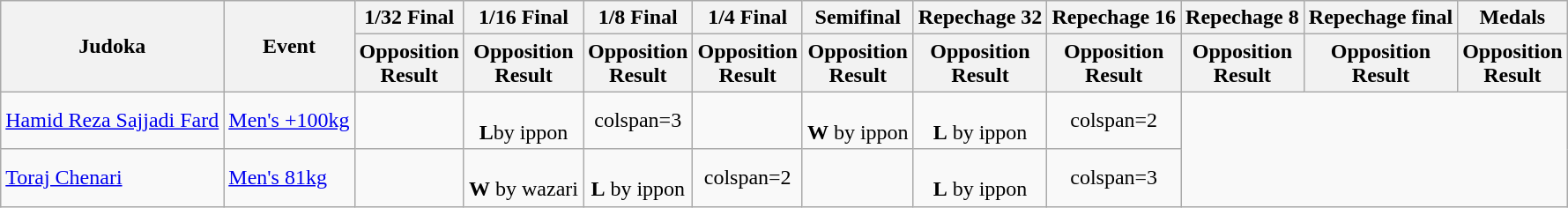<table class="wikitable">
<tr>
<th rowspan="2">Judoka</th>
<th rowspan="2">Event</th>
<th>1/32 Final</th>
<th>1/16 Final</th>
<th>1/8 Final</th>
<th>1/4 Final</th>
<th>Semifinal</th>
<th>Repechage 32</th>
<th>Repechage 16</th>
<th>Repechage 8</th>
<th>Repechage final</th>
<th>Medals</th>
</tr>
<tr>
<th>Opposition<br>Result</th>
<th>Opposition<br>Result</th>
<th>Opposition<br>Result</th>
<th>Opposition<br>Result</th>
<th>Opposition<br>Result</th>
<th>Opposition<br>Result</th>
<th>Opposition<br>Result</th>
<th>Opposition<br>Result</th>
<th>Opposition<br>Result</th>
<th>Opposition<br>Result</th>
</tr>
<tr align=center>
<td align=left><a href='#'>Hamid Reza Sajjadi Fard</a></td>
<td align=left><a href='#'>Men's +100kg</a></td>
<td></td>
<td><br><strong>L</strong>by ippon</td>
<td>colspan=3 </td>
<td></td>
<td><br><strong>W</strong> by ippon</td>
<td><br><strong>L</strong> by ippon</td>
<td>colspan=2 </td>
</tr>
<tr align=center>
<td align=left><a href='#'>Toraj Chenari</a></td>
<td align=left><a href='#'>Men's 81kg</a></td>
<td></td>
<td><br><strong>W</strong> by wazari</td>
<td><br><strong>L</strong> by ippon</td>
<td>colspan=2 </td>
<td></td>
<td><br><strong>L</strong> by ippon</td>
<td>colspan=3 </td>
</tr>
</table>
